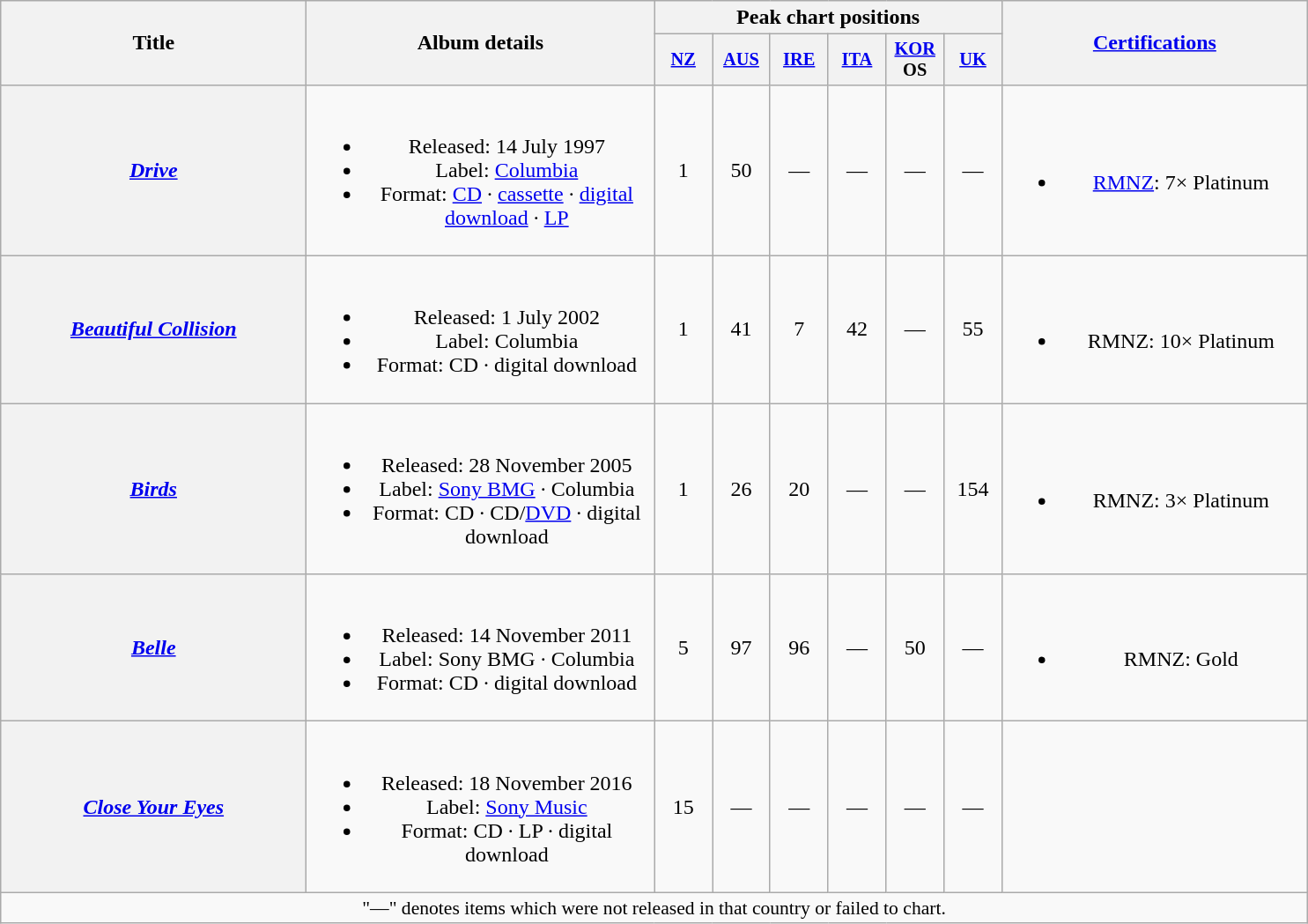<table class="wikitable plainrowheaders" style="text-align:center;" border="1">
<tr>
<th scope="col" rowspan="2" style="width:14em;">Title</th>
<th scope="col" rowspan="2" style="width:16em;">Album details</th>
<th scope="col" colspan="6">Peak chart positions</th>
<th scope="col" rowspan="2" style="width:14em;"><a href='#'>Certifications</a></th>
</tr>
<tr>
<th scope="col" style="width:2.75em;font-size:85%;"><a href='#'>NZ</a><br></th>
<th scope="col" style="width:2.75em;font-size:85%;"><a href='#'>AUS</a><br></th>
<th scope="col" style="width:2.75em;font-size:85%;"><a href='#'>IRE</a><br></th>
<th scope="col" style="width:2.75em;font-size:85%;"><a href='#'>ITA</a><br></th>
<th scope="col" style="width:2.75em;font-size:85%;"><a href='#'>KOR</a><br>OS<br></th>
<th scope="col" style="width:2.75em;font-size:85%;"><a href='#'>UK</a><br></th>
</tr>
<tr>
<th scope="row"><em><a href='#'>Drive</a></em></th>
<td><br><ul><li>Released: 14 July 1997</li><li>Label: <a href='#'>Columbia</a></li><li>Format: <a href='#'>CD</a> · <a href='#'>cassette</a> · <a href='#'>digital download</a> · <a href='#'>LP</a></li></ul></td>
<td>1</td>
<td>50</td>
<td>—</td>
<td>—</td>
<td>—</td>
<td>—</td>
<td><br><ul><li><a href='#'>RMNZ</a>: 7× Platinum</li></ul></td>
</tr>
<tr>
<th scope="row"><em><a href='#'>Beautiful Collision</a></em></th>
<td><br><ul><li>Released: 1 July 2002</li><li>Label: Columbia</li><li>Format: CD · digital download</li></ul></td>
<td>1</td>
<td>41</td>
<td>7</td>
<td>42</td>
<td>—</td>
<td>55</td>
<td><br><ul><li>RMNZ: 10× Platinum</li></ul></td>
</tr>
<tr>
<th scope="row"><em><a href='#'>Birds</a></em></th>
<td><br><ul><li>Released: 28 November 2005</li><li>Label: <a href='#'>Sony BMG</a> · Columbia</li><li>Format: CD · CD/<a href='#'>DVD</a> · digital download</li></ul></td>
<td>1</td>
<td>26</td>
<td>20</td>
<td>—</td>
<td>—</td>
<td>154</td>
<td><br><ul><li>RMNZ: 3× Platinum</li></ul></td>
</tr>
<tr>
<th scope="row"><em><a href='#'>Belle</a></em></th>
<td><br><ul><li>Released: 14 November 2011</li><li>Label: Sony BMG · Columbia</li><li>Format: CD · digital download</li></ul></td>
<td>5</td>
<td>97</td>
<td>96</td>
<td>—</td>
<td>50</td>
<td>—</td>
<td><br><ul><li>RMNZ: Gold</li></ul></td>
</tr>
<tr>
<th scope="row"><em><a href='#'>Close Your Eyes</a></em></th>
<td><br><ul><li>Released: 18 November 2016</li><li>Label: <a href='#'>Sony Music</a></li><li>Format: CD · LP · digital download</li></ul></td>
<td>15</td>
<td>—</td>
<td>—</td>
<td>—</td>
<td>—</td>
<td>—</td>
<td></td>
</tr>
<tr>
<td colspan="11" align="center" style="font-size:90%;">"—" denotes items which were not released in that country or failed to chart.</td>
</tr>
</table>
